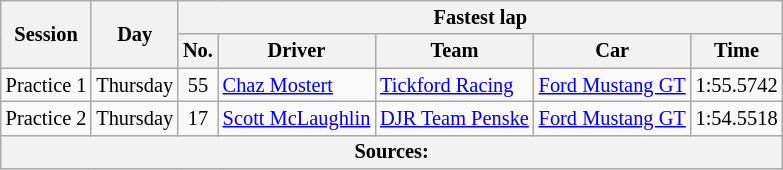<table class="wikitable" style="font-size: 85%">
<tr>
<th rowspan="2">Session</th>
<th rowspan="2">Day</th>
<th colspan="5">Fastest lap</th>
</tr>
<tr>
<th>No.</th>
<th>Driver</th>
<th>Team</th>
<th>Car</th>
<th>Time</th>
</tr>
<tr>
<td>Practice 1</td>
<td>Thursday</td>
<td align="center">55</td>
<td> <a href='#'>Chaz Mostert</a></td>
<td><a href='#'>Tickford Racing</a></td>
<td><a href='#'>Ford Mustang GT</a></td>
<td>1:55.5742</td>
</tr>
<tr>
<td>Practice 2</td>
<td>Thursday</td>
<td align="center">17</td>
<td> <a href='#'>Scott McLaughlin</a></td>
<td><a href='#'>DJR Team Penske</a></td>
<td><a href='#'>Ford Mustang GT</a></td>
<td>1:54.5518</td>
</tr>
<tr>
<th colspan="7">Sources:</th>
</tr>
</table>
